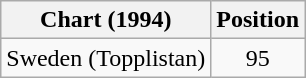<table class="wikitable">
<tr>
<th>Chart (1994)</th>
<th>Position</th>
</tr>
<tr>
<td>Sweden (Topplistan)</td>
<td align="center">95</td>
</tr>
</table>
